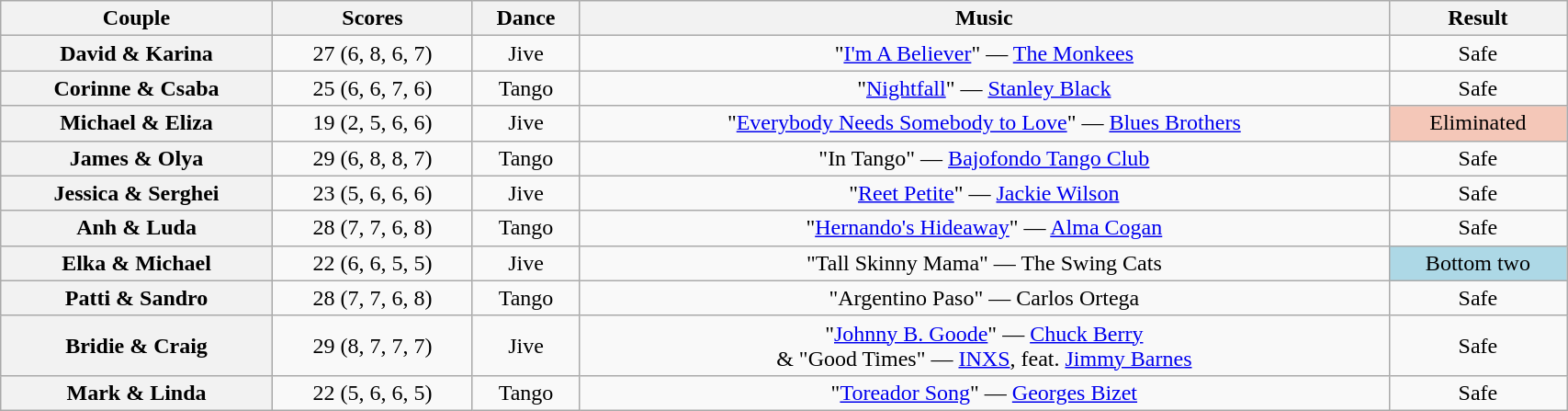<table class="wikitable sortable" style="text-align:center; width: 90%">
<tr>
<th scope="col">Couple</th>
<th scope="col">Scores</th>
<th scope="col">Dance</th>
<th scope="col" class="unsortable">Music</th>
<th scope="col" class="unsortable">Result</th>
</tr>
<tr>
<th scope="row">David & Karina</th>
<td>27 (6, 8, 6, 7)</td>
<td>Jive</td>
<td>"<a href='#'>I'm A Believer</a>" — <a href='#'>The Monkees</a></td>
<td>Safe</td>
</tr>
<tr>
<th scope="row">Corinne & Csaba</th>
<td>25 (6, 6, 7, 6)</td>
<td>Tango</td>
<td>"<a href='#'>Nightfall</a>" — <a href='#'>Stanley Black</a></td>
<td>Safe</td>
</tr>
<tr>
<th scope="row">Michael & Eliza</th>
<td>19 (2, 5, 6, 6)</td>
<td>Jive</td>
<td>"<a href='#'>Everybody Needs Somebody to Love</a>" — <a href='#'>Blues Brothers</a></td>
<td bgcolor="f4c7b8">Eliminated</td>
</tr>
<tr>
<th scope="row">James & Olya</th>
<td>29 (6, 8, 8, 7)</td>
<td>Tango</td>
<td>"In Tango" — <a href='#'>Bajofondo Tango Club</a></td>
<td>Safe</td>
</tr>
<tr>
<th scope="row">Jessica & Serghei</th>
<td>23 (5, 6, 6, 6)</td>
<td>Jive</td>
<td>"<a href='#'>Reet Petite</a>" — <a href='#'>Jackie Wilson</a></td>
<td>Safe</td>
</tr>
<tr>
<th scope="row">Anh & Luda</th>
<td>28 (7, 7, 6, 8)</td>
<td>Tango</td>
<td>"<a href='#'>Hernando's Hideaway</a>" — <a href='#'>Alma Cogan</a></td>
<td>Safe</td>
</tr>
<tr>
<th scope="row">Elka & Michael</th>
<td>22 (6, 6, 5, 5)</td>
<td>Jive</td>
<td>"Tall Skinny Mama" — The Swing Cats</td>
<td bgcolor="lightblue">Bottom two</td>
</tr>
<tr>
<th scope="row">Patti & Sandro</th>
<td>28 (7, 7, 6, 8)</td>
<td>Tango</td>
<td>"Argentino Paso" ― Carlos Ortega</td>
<td>Safe</td>
</tr>
<tr>
<th scope="row">Bridie & Craig</th>
<td>29 (8, 7, 7, 7)</td>
<td>Jive</td>
<td>"<a href='#'>Johnny B. Goode</a>" — <a href='#'>Chuck Berry</a><br>& "Good Times" — <a href='#'>INXS</a>, feat. <a href='#'>Jimmy Barnes</a></td>
<td>Safe</td>
</tr>
<tr>
<th scope="row">Mark & Linda</th>
<td>22 (5, 6, 6, 5)</td>
<td>Tango</td>
<td>"<a href='#'>Toreador Song</a>" — <a href='#'>Georges Bizet</a></td>
<td>Safe</td>
</tr>
</table>
